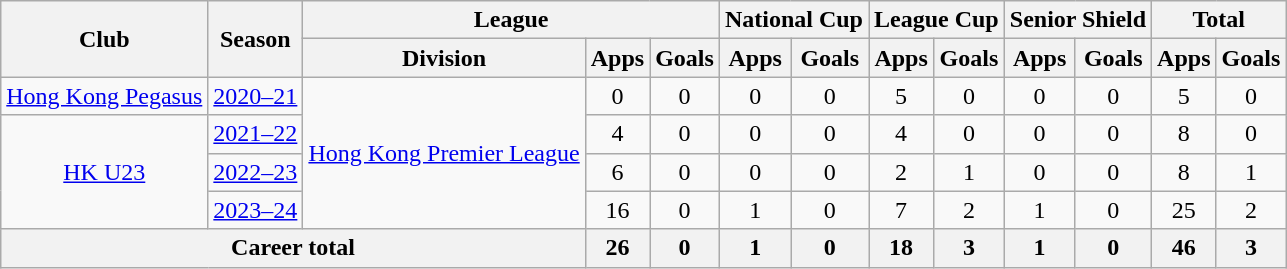<table class="wikitable" style="text-align: center">
<tr>
<th rowspan="2">Club</th>
<th rowspan="2">Season</th>
<th colspan="3">League</th>
<th colspan="2">National Cup</th>
<th colspan="2">League Cup</th>
<th colspan="2">Senior Shield</th>
<th colspan="2">Total</th>
</tr>
<tr>
<th>Division</th>
<th>Apps</th>
<th>Goals</th>
<th>Apps</th>
<th>Goals</th>
<th>Apps</th>
<th>Goals</th>
<th>Apps</th>
<th>Goals</th>
<th>Apps</th>
<th>Goals</th>
</tr>
<tr>
<td><a href='#'>Hong Kong Pegasus</a></td>
<td><a href='#'>2020–21</a></td>
<td rowspan="4"><a href='#'>Hong Kong Premier League</a></td>
<td>0</td>
<td>0</td>
<td>0</td>
<td>0</td>
<td>5</td>
<td>0</td>
<td>0</td>
<td>0</td>
<td>5</td>
<td>0</td>
</tr>
<tr>
<td rowspan="3"><a href='#'>HK U23</a></td>
<td><a href='#'>2021–22</a></td>
<td>4</td>
<td>0</td>
<td>0</td>
<td>0</td>
<td>4</td>
<td>0</td>
<td>0</td>
<td>0</td>
<td>8</td>
<td>0</td>
</tr>
<tr>
<td><a href='#'>2022–23</a></td>
<td>6</td>
<td>0</td>
<td>0</td>
<td>0</td>
<td>2</td>
<td>1</td>
<td>0</td>
<td>0</td>
<td>8</td>
<td>1</td>
</tr>
<tr>
<td><a href='#'>2023–24</a></td>
<td>16</td>
<td>0</td>
<td>1</td>
<td>0</td>
<td>7</td>
<td>2</td>
<td>1</td>
<td>0</td>
<td>25</td>
<td>2</td>
</tr>
<tr>
<th colspan="3">Career total</th>
<th>26</th>
<th>0</th>
<th>1</th>
<th>0</th>
<th>18</th>
<th>3</th>
<th>1</th>
<th>0</th>
<th>46</th>
<th>3</th>
</tr>
</table>
